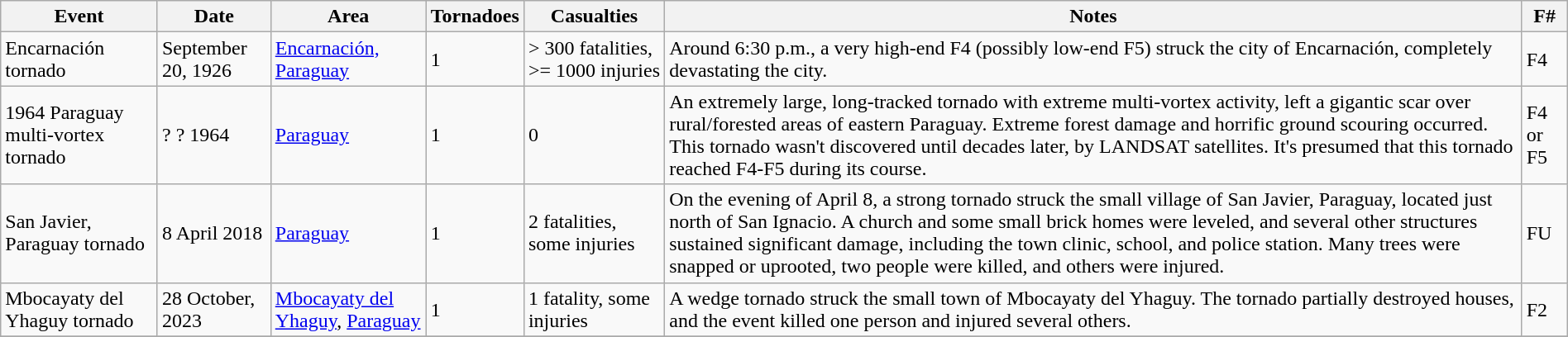<table class="wikitable" style="width:100%;">
<tr>
<th>Event</th>
<th>Date</th>
<th>Area</th>
<th>Tornadoes</th>
<th>Casualties</th>
<th>Notes</th>
<th>F#</th>
</tr>
<tr>
<td>Encarnación tornado</td>
<td>September 20, 1926</td>
<td><a href='#'>Encarnación, Paraguay</a></td>
<td>1</td>
<td>> 300 fatalities, >= 1000 injuries</td>
<td>Around 6:30 p.m., a very high-end F4 (possibly low-end F5) struck the city of Encarnación, completely devastating the city. </td>
<td>F4</td>
</tr>
<tr>
<td>1964 Paraguay multi-vortex tornado</td>
<td>? ? 1964</td>
<td><a href='#'>Paraguay</a></td>
<td>1</td>
<td>0</td>
<td>An extremely large, long-tracked tornado with extreme multi-vortex activity, left a gigantic scar over rural/forested areas of eastern Paraguay. Extreme forest damage and horrific ground scouring occurred. This tornado wasn't discovered until decades later, by LANDSAT satellites. It's presumed that this tornado reached F4-F5 during its course.</td>
<td>F4 or F5</td>
</tr>
<tr>
<td>San Javier, Paraguay tornado</td>
<td>8 April 2018</td>
<td><a href='#'>Paraguay</a></td>
<td>1</td>
<td>2 fatalities, some injuries</td>
<td>On the evening of April 8, a strong tornado struck the small village of San Javier, Paraguay, located just north of San Ignacio. A church and some small brick homes were leveled, and several other structures sustained significant damage, including the town clinic, school, and police station. Many trees were snapped or uprooted, two people were killed, and others were injured.</td>
<td>FU</td>
</tr>
<tr>
<td>Mbocayaty del Yhaguy tornado</td>
<td>28 October, 2023</td>
<td><a href='#'>Mbocayaty del Yhaguy</a>, <a href='#'>Paraguay</a></td>
<td>1</td>
<td>1 fatality, some injuries</td>
<td>A wedge tornado struck the small town of Mbocayaty del Yhaguy. The tornado partially destroyed houses, and the event killed one person and injured several others. </td>
<td>F2</td>
</tr>
<tr>
</tr>
</table>
